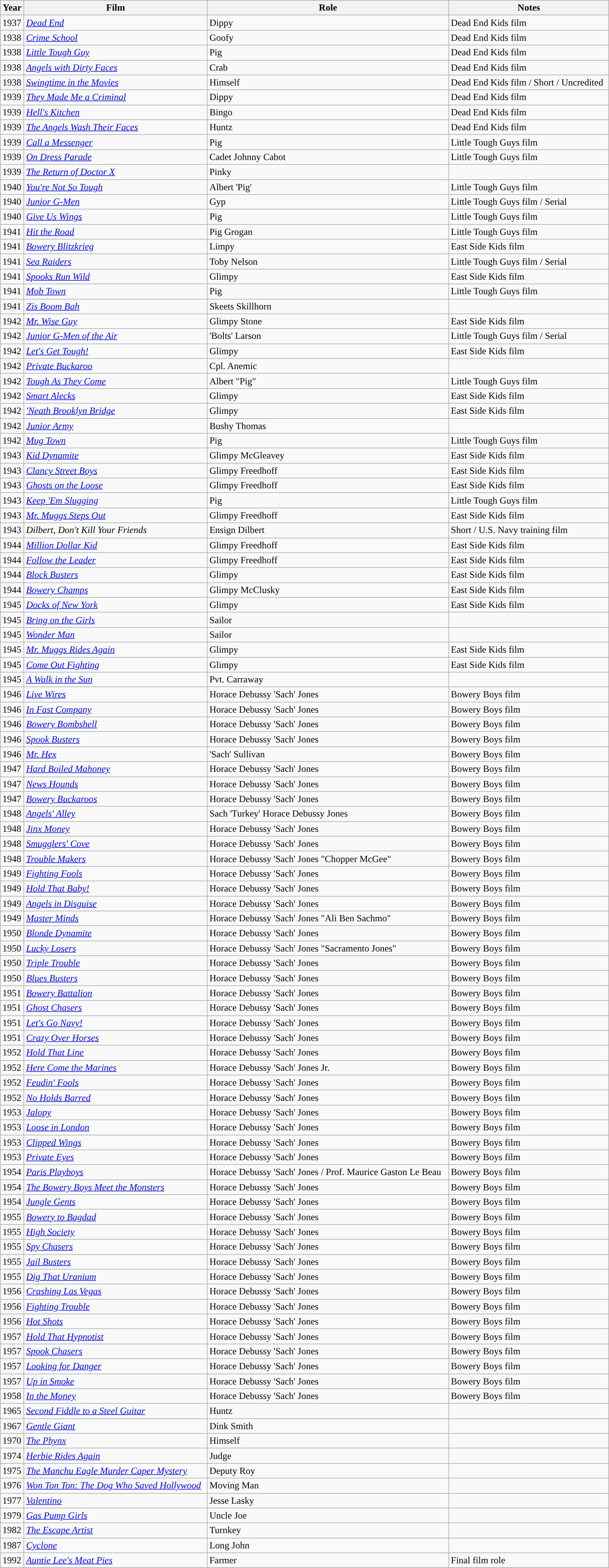<table class="wikitable plainrowheaders sortable" style="width:82%;">
<tr>
<th>Year</th>
<th>Film</th>
<th>Role</th>
<th>Notes</th>
</tr>
<tr>
<td>1937</td>
<td><em><a href='#'>Dead End</a></em></td>
<td>Dippy</td>
<td>Dead End Kids film</td>
</tr>
<tr>
<td>1938</td>
<td><em><a href='#'>Crime School</a></em></td>
<td>Goofy</td>
<td>Dead End Kids film</td>
</tr>
<tr>
<td>1938</td>
<td><em><a href='#'>Little Tough Guy</a></em></td>
<td>Pig</td>
<td>Dead End Kids film</td>
</tr>
<tr>
<td>1938</td>
<td><em><a href='#'>Angels with Dirty Faces</a></em></td>
<td>Crab</td>
<td>Dead End Kids film</td>
</tr>
<tr>
<td>1938</td>
<td><em><a href='#'>Swingtime in the Movies</a></em></td>
<td>Himself</td>
<td>Dead End Kids film / Short / Uncredited</td>
</tr>
<tr>
<td>1939</td>
<td><em><a href='#'>They Made Me a Criminal</a></em></td>
<td>Dippy</td>
<td>Dead End Kids film</td>
</tr>
<tr>
<td>1939</td>
<td><em><a href='#'>Hell's Kitchen</a></em></td>
<td>Bingo</td>
<td>Dead End Kids film</td>
</tr>
<tr>
<td>1939</td>
<td><em><a href='#'>The Angels Wash Their Faces</a></em></td>
<td>Huntz</td>
<td>Dead End Kids film</td>
</tr>
<tr>
<td>1939</td>
<td><em><a href='#'>Call a Messenger</a></em></td>
<td>Pig</td>
<td>Little Tough Guys film</td>
</tr>
<tr>
<td>1939</td>
<td><em><a href='#'>On Dress Parade</a></em></td>
<td>Cadet Johnny Cabot</td>
<td>Little Tough Guys film</td>
</tr>
<tr>
<td>1939</td>
<td><em><a href='#'>The Return of Doctor X</a></em></td>
<td>Pinky</td>
<td></td>
</tr>
<tr>
<td>1940</td>
<td><em><a href='#'>You're Not So Tough</a></em></td>
<td>Albert 'Pig'</td>
<td>Little Tough Guys film</td>
</tr>
<tr>
<td>1940</td>
<td><em><a href='#'>Junior G-Men</a></em></td>
<td>Gyp</td>
<td>Little Tough Guys film / Serial</td>
</tr>
<tr>
<td>1940</td>
<td><em><a href='#'>Give Us Wings</a></em></td>
<td>Pig</td>
<td>Little Tough Guys film</td>
</tr>
<tr>
<td>1941</td>
<td><em><a href='#'>Hit the Road</a></em></td>
<td>Pig Grogan</td>
<td>Little Tough Guys film</td>
</tr>
<tr>
<td>1941</td>
<td><em><a href='#'>Bowery Blitzkrieg</a></em></td>
<td>Limpy</td>
<td>East Side Kids film</td>
</tr>
<tr>
<td>1941</td>
<td><em><a href='#'>Sea Raiders</a></em></td>
<td>Toby Nelson</td>
<td>Little Tough Guys film / Serial</td>
</tr>
<tr>
<td>1941</td>
<td><em><a href='#'>Spooks Run Wild</a></em></td>
<td>Glimpy</td>
<td>East Side Kids film</td>
</tr>
<tr>
<td>1941</td>
<td><em><a href='#'>Mob Town</a></em></td>
<td>Pig</td>
<td>Little Tough Guys film</td>
</tr>
<tr>
<td>1941</td>
<td><em><a href='#'>Zis Boom Bah</a></em></td>
<td>Skeets Skillhorn</td>
<td></td>
</tr>
<tr>
<td>1942</td>
<td><em><a href='#'>Mr. Wise Guy</a></em></td>
<td>Glimpy Stone</td>
<td>East Side Kids film</td>
</tr>
<tr>
<td>1942</td>
<td><em><a href='#'>Junior G-Men of the Air</a></em></td>
<td>'Bolts' Larson</td>
<td>Little Tough Guys film / Serial</td>
</tr>
<tr>
<td>1942</td>
<td><em><a href='#'>Let's Get Tough!</a></em></td>
<td>Glimpy</td>
<td>East Side Kids film</td>
</tr>
<tr>
<td>1942</td>
<td><em><a href='#'>Private Buckaroo</a></em></td>
<td>Cpl. Anemic</td>
<td></td>
</tr>
<tr>
<td>1942</td>
<td><em><a href='#'>Tough As They Come</a></em></td>
<td>Albert "Pig"</td>
<td>Little Tough Guys film</td>
</tr>
<tr>
<td>1942</td>
<td><em><a href='#'>Smart Alecks</a></em></td>
<td>Glimpy</td>
<td>East Side Kids film</td>
</tr>
<tr>
<td>1942</td>
<td><em><a href='#'>'Neath Brooklyn Bridge</a></em></td>
<td>Glimpy</td>
<td>East Side Kids film</td>
</tr>
<tr>
<td>1942</td>
<td><em><a href='#'>Junior Army</a></em></td>
<td>Bushy Thomas</td>
<td></td>
</tr>
<tr>
<td>1942</td>
<td><em><a href='#'>Mug Town</a></em></td>
<td>Pig</td>
<td>Little Tough Guys film</td>
</tr>
<tr>
<td>1943</td>
<td><em><a href='#'>Kid Dynamite</a></em></td>
<td>Glimpy McGleavey</td>
<td>East Side Kids film</td>
</tr>
<tr>
<td>1943</td>
<td><em><a href='#'>Clancy Street Boys</a></em></td>
<td>Glimpy Freedhoff</td>
<td>East Side Kids film</td>
</tr>
<tr>
<td>1943</td>
<td><em><a href='#'>Ghosts on the Loose</a></em></td>
<td>Glimpy Freedhoff</td>
<td>East Side Kids film</td>
</tr>
<tr>
<td>1943</td>
<td><em><a href='#'>Keep 'Em Slugging</a></em></td>
<td>Pig</td>
<td>Little Tough Guys film</td>
</tr>
<tr>
<td>1943</td>
<td><em><a href='#'>Mr. Muggs Steps Out</a></em></td>
<td>Glimpy Freedhoff</td>
<td>East Side Kids film</td>
</tr>
<tr>
<td>1943</td>
<td><em>Dilbert, Don't Kill Your Friends</em></td>
<td>Ensign Dilbert</td>
<td>Short / U.S. Navy training film</td>
</tr>
<tr>
<td>1944</td>
<td><em><a href='#'>Million Dollar Kid</a></em></td>
<td>Glimpy Freedhoff</td>
<td>East Side Kids film</td>
</tr>
<tr>
<td>1944</td>
<td><em><a href='#'>Follow the Leader</a></em></td>
<td>Glimpy Freedhoff</td>
<td>East Side Kids film</td>
</tr>
<tr>
<td>1944</td>
<td><em><a href='#'>Block Busters</a></em></td>
<td>Glimpy</td>
<td>East Side Kids film</td>
</tr>
<tr>
<td>1944</td>
<td><em><a href='#'>Bowery Champs</a></em></td>
<td>Glimpy McClusky</td>
<td>East Side Kids film</td>
</tr>
<tr>
<td>1945</td>
<td><em><a href='#'>Docks of New York</a></em></td>
<td>Glimpy</td>
<td>East Side Kids film</td>
</tr>
<tr>
<td>1945</td>
<td><em><a href='#'>Bring on the Girls</a></em></td>
<td>Sailor</td>
<td></td>
</tr>
<tr>
<td>1945</td>
<td><em><a href='#'>Wonder Man</a></em></td>
<td>Sailor</td>
</tr>
<tr>
<td>1945</td>
<td><em><a href='#'>Mr. Muggs Rides Again</a></em></td>
<td>Glimpy</td>
<td>East Side Kids film</td>
</tr>
<tr>
<td>1945</td>
<td><em><a href='#'>Come Out Fighting</a></em></td>
<td>Glimpy</td>
<td>East Side Kids film</td>
</tr>
<tr>
<td>1945</td>
<td><em><a href='#'>A Walk in the Sun</a></em></td>
<td>Pvt. Carraway</td>
<td></td>
</tr>
<tr>
<td>1946</td>
<td><em><a href='#'>Live Wires</a></em></td>
<td>Horace Debussy 'Sach' Jones</td>
<td>Bowery Boys film</td>
</tr>
<tr>
<td>1946</td>
<td><em><a href='#'>In Fast Company</a></em></td>
<td>Horace Debussy 'Sach' Jones</td>
<td>Bowery Boys film</td>
</tr>
<tr>
<td>1946</td>
<td><em><a href='#'>Bowery Bombshell</a></em></td>
<td>Horace Debussy 'Sach' Jones</td>
<td>Bowery Boys film</td>
</tr>
<tr>
<td>1946</td>
<td><em><a href='#'>Spook Busters</a></em></td>
<td>Horace Debussy 'Sach' Jones</td>
<td>Bowery Boys film</td>
</tr>
<tr>
<td>1946</td>
<td><em><a href='#'>Mr. Hex</a></em></td>
<td>'Sach' Sullivan</td>
<td>Bowery Boys film</td>
</tr>
<tr>
<td>1947</td>
<td><em><a href='#'>Hard Boiled Mahoney</a></em></td>
<td>Horace Debussy 'Sach' Jones</td>
<td>Bowery Boys film</td>
</tr>
<tr>
<td>1947</td>
<td><em><a href='#'>News Hounds</a></em></td>
<td>Horace Debussy 'Sach' Jones</td>
<td>Bowery Boys film</td>
</tr>
<tr>
<td>1947</td>
<td><em><a href='#'>Bowery Buckaroos</a></em></td>
<td>Horace Debussy 'Sach' Jones</td>
<td>Bowery Boys film</td>
</tr>
<tr>
<td>1948</td>
<td><em><a href='#'>Angels' Alley</a></em></td>
<td>Sach 'Turkey' Horace Debussy Jones</td>
<td>Bowery Boys film</td>
</tr>
<tr>
<td>1948</td>
<td><em><a href='#'>Jinx Money</a></em></td>
<td>Horace Debussy 'Sach' Jones</td>
<td>Bowery Boys film</td>
</tr>
<tr>
<td>1948</td>
<td><em><a href='#'>Smugglers' Cove</a></em></td>
<td>Horace Debussy 'Sach' Jones</td>
<td>Bowery Boys film</td>
</tr>
<tr>
<td>1948</td>
<td><em><a href='#'>Trouble Makers</a></em></td>
<td>Horace Debussy 'Sach' Jones "Chopper McGee"</td>
<td>Bowery Boys film</td>
</tr>
<tr>
<td>1949</td>
<td><em><a href='#'>Fighting Fools</a></em></td>
<td>Horace Debussy 'Sach' Jones</td>
<td>Bowery Boys film</td>
</tr>
<tr>
<td>1949</td>
<td><em><a href='#'>Hold That Baby!</a></em></td>
<td>Horace Debussy 'Sach' Jones</td>
<td>Bowery Boys film</td>
</tr>
<tr>
<td>1949</td>
<td><em><a href='#'>Angels in Disguise</a></em></td>
<td>Horace Debussy 'Sach' Jones</td>
<td>Bowery Boys film</td>
</tr>
<tr>
<td>1949</td>
<td><em><a href='#'>Master Minds</a></em></td>
<td>Horace Debussy 'Sach' Jones "Ali Ben Sachmo"</td>
<td>Bowery Boys film</td>
</tr>
<tr>
<td>1950</td>
<td><em><a href='#'>Blonde Dynamite</a></em></td>
<td>Horace Debussy 'Sach' Jones</td>
<td>Bowery Boys film</td>
</tr>
<tr>
<td>1950</td>
<td><em><a href='#'>Lucky Losers</a></em></td>
<td>Horace Debussy 'Sach' Jones "Sacramento Jones"</td>
<td>Bowery Boys film</td>
</tr>
<tr>
<td>1950</td>
<td><em><a href='#'>Triple Trouble</a></em></td>
<td>Horace Debussy 'Sach' Jones</td>
<td>Bowery Boys film</td>
</tr>
<tr>
<td>1950</td>
<td><em><a href='#'>Blues Busters</a></em></td>
<td>Horace Debussy 'Sach' Jones</td>
<td>Bowery Boys film</td>
</tr>
<tr>
<td>1951</td>
<td><em><a href='#'>Bowery Battalion</a></em></td>
<td>Horace Debussy 'Sach' Jones</td>
<td>Bowery Boys film</td>
</tr>
<tr>
<td>1951</td>
<td><em><a href='#'>Ghost Chasers</a></em></td>
<td>Horace Debussy 'Sach' Jones</td>
<td>Bowery Boys film</td>
</tr>
<tr>
<td>1951</td>
<td><em><a href='#'>Let's Go Navy!</a></em></td>
<td>Horace Debussy 'Sach' Jones</td>
<td>Bowery Boys film</td>
</tr>
<tr>
<td>1951</td>
<td><em><a href='#'>Crazy Over Horses</a></em></td>
<td>Horace Debussy 'Sach' Jones</td>
<td>Bowery Boys film</td>
</tr>
<tr>
<td>1952</td>
<td><em><a href='#'>Hold That Line</a></em></td>
<td>Horace Debussy 'Sach' Jones</td>
<td>Bowery Boys film</td>
</tr>
<tr>
<td>1952</td>
<td><em><a href='#'>Here Come the Marines</a></em></td>
<td>Horace Debussy 'Sach' Jones Jr.</td>
<td>Bowery Boys film</td>
</tr>
<tr>
<td>1952</td>
<td><em><a href='#'>Feudin' Fools</a></em></td>
<td>Horace Debussy 'Sach' Jones</td>
<td>Bowery Boys film</td>
</tr>
<tr>
<td>1952</td>
<td><em><a href='#'>No Holds Barred</a></em></td>
<td>Horace Debussy 'Sach' Jones</td>
<td>Bowery Boys film</td>
</tr>
<tr>
<td>1953</td>
<td><em><a href='#'>Jalopy</a></em></td>
<td>Horace Debussy 'Sach' Jones</td>
<td>Bowery Boys film</td>
</tr>
<tr>
<td>1953</td>
<td><em><a href='#'>Loose in London</a></em></td>
<td>Horace Debussy 'Sach' Jones</td>
<td>Bowery Boys film</td>
</tr>
<tr>
<td>1953</td>
<td><em><a href='#'>Clipped Wings</a></em></td>
<td>Horace Debussy 'Sach' Jones</td>
<td>Bowery Boys film</td>
</tr>
<tr>
<td>1953</td>
<td><em><a href='#'>Private Eyes</a></em></td>
<td>Horace Debussy 'Sach' Jones</td>
<td>Bowery Boys film</td>
</tr>
<tr>
<td>1954</td>
<td><em><a href='#'>Paris Playboys</a></em></td>
<td>Horace Debussy 'Sach' Jones / Prof. Maurice Gaston Le Beau</td>
<td>Bowery Boys film</td>
</tr>
<tr>
<td>1954</td>
<td><em><a href='#'>The Bowery Boys Meet the Monsters</a></em></td>
<td>Horace Debussy 'Sach' Jones</td>
<td>Bowery Boys film</td>
</tr>
<tr>
<td>1954</td>
<td><em><a href='#'>Jungle Gents</a></em></td>
<td>Horace Debussy 'Sach' Jones</td>
<td>Bowery Boys film</td>
</tr>
<tr>
<td>1955</td>
<td><em><a href='#'>Bowery to Bagdad</a></em></td>
<td>Horace Debussy 'Sach' Jones</td>
<td>Bowery Boys film</td>
</tr>
<tr>
<td>1955</td>
<td><em><a href='#'>High Society</a></em></td>
<td>Horace Debussy 'Sach' Jones</td>
<td>Bowery Boys film</td>
</tr>
<tr>
<td>1955</td>
<td><em><a href='#'>Spy Chasers</a></em></td>
<td>Horace Debussy 'Sach' Jones</td>
<td>Bowery Boys film</td>
</tr>
<tr>
<td>1955</td>
<td><em><a href='#'>Jail Busters</a></em></td>
<td>Horace Debussy 'Sach' Jones</td>
<td>Bowery Boys film</td>
</tr>
<tr>
<td>1955</td>
<td><em><a href='#'>Dig That Uranium</a></em></td>
<td>Horace Debussy 'Sach' Jones</td>
<td>Bowery Boys film</td>
</tr>
<tr>
<td>1956</td>
<td><em><a href='#'>Crashing Las Vegas</a></em></td>
<td>Horace Debussy 'Sach' Jones</td>
<td>Bowery Boys film</td>
</tr>
<tr>
<td>1956</td>
<td><em><a href='#'>Fighting Trouble</a></em></td>
<td>Horace Debussy 'Sach' Jones</td>
<td>Bowery Boys film</td>
</tr>
<tr>
<td>1956</td>
<td><em><a href='#'>Hot Shots</a></em></td>
<td>Horace Debussy 'Sach' Jones</td>
<td>Bowery Boys film</td>
</tr>
<tr>
<td>1957</td>
<td><em><a href='#'>Hold That Hypnotist</a></em></td>
<td>Horace Debussy 'Sach' Jones</td>
<td>Bowery Boys film</td>
</tr>
<tr>
<td>1957</td>
<td><em><a href='#'>Spook Chasers</a></em></td>
<td>Horace Debussy 'Sach' Jones</td>
<td>Bowery Boys film</td>
</tr>
<tr>
<td>1957</td>
<td><em><a href='#'>Looking for Danger</a></em></td>
<td>Horace Debussy 'Sach' Jones</td>
<td>Bowery Boys film</td>
</tr>
<tr>
<td>1957</td>
<td><em><a href='#'>Up in Smoke</a></em></td>
<td>Horace Debussy 'Sach' Jones</td>
<td>Bowery Boys film</td>
</tr>
<tr>
<td>1958</td>
<td><em><a href='#'>In the Money</a></em></td>
<td>Horace Debussy 'Sach' Jones</td>
<td>Bowery Boys film</td>
</tr>
<tr>
<td>1965</td>
<td><em><a href='#'>Second Fiddle to a Steel Guitar</a></em></td>
<td>Huntz</td>
<td></td>
</tr>
<tr>
<td>1967</td>
<td><em><a href='#'>Gentle Giant</a></em></td>
<td>Dink Smith</td>
<td></td>
</tr>
<tr>
<td>1970</td>
<td><em><a href='#'>The Phynx</a></em></td>
<td>Himself</td>
<td></td>
</tr>
<tr>
<td>1974</td>
<td><em><a href='#'>Herbie Rides Again</a></em></td>
<td>Judge</td>
<td></td>
</tr>
<tr>
<td>1975</td>
<td><em><a href='#'>The Manchu Eagle Murder Caper Mystery</a></em></td>
<td>Deputy Roy</td>
<td></td>
</tr>
<tr>
<td>1976</td>
<td><em><a href='#'>Won Ton Ton: The Dog Who Saved Hollywood</a></em></td>
<td>Moving Man</td>
<td></td>
</tr>
<tr>
<td>1977</td>
<td><em><a href='#'>Valentino</a></em></td>
<td>Jesse Lasky</td>
<td></td>
</tr>
<tr>
<td>1979</td>
<td><em><a href='#'>Gas Pump Girls</a></em></td>
<td>Uncle Joe</td>
<td></td>
</tr>
<tr>
<td>1982</td>
<td><em><a href='#'>The Escape Artist</a></em></td>
<td>Turnkey</td>
<td></td>
</tr>
<tr>
<td>1987</td>
<td><em><a href='#'>Cyclone</a></em></td>
<td>Long John</td>
<td></td>
</tr>
<tr>
<td>1992</td>
<td><em><a href='#'>Auntie Lee's Meat Pies</a></em></td>
<td>Farmer</td>
<td>Final film role</td>
</tr>
</table>
